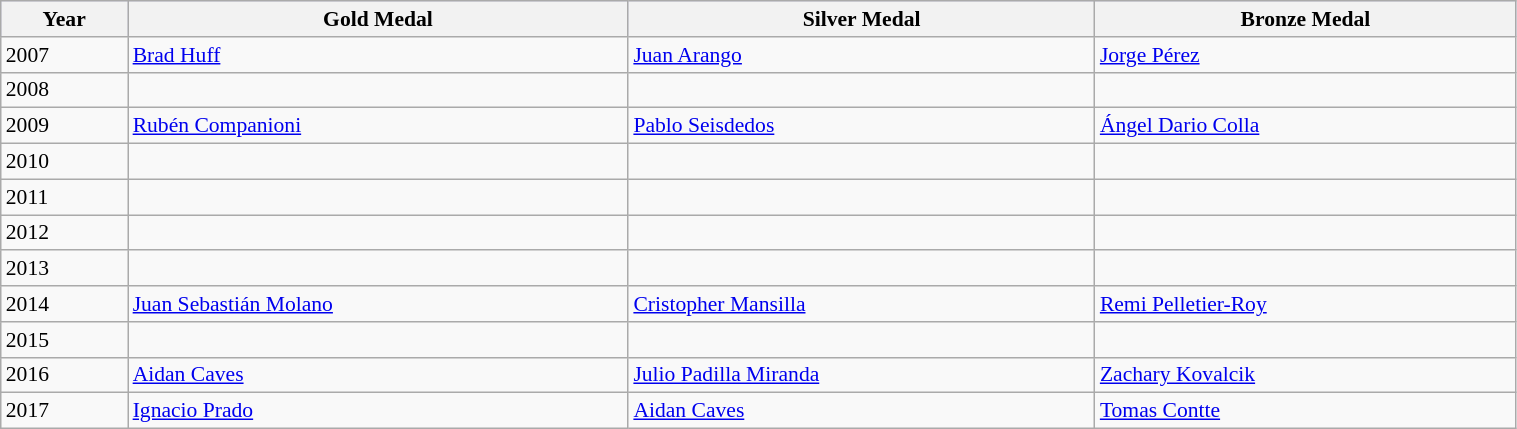<table class="wikitable"  style="font-size:90%; width:80%;">
<tr style="background:#ccf;">
<th>Year</th>
<th> <strong>Gold Medal</strong></th>
<th> <strong>Silver Medal</strong></th>
<th> <strong>Bronze Medal</strong></th>
</tr>
<tr>
<td>2007</td>
<td> <a href='#'>Brad Huff</a></td>
<td> <a href='#'>Juan Arango</a></td>
<td> <a href='#'>Jorge Pérez</a></td>
</tr>
<tr>
<td>2008</td>
<td></td>
<td></td>
<td></td>
</tr>
<tr>
<td>2009</td>
<td> <a href='#'>Rubén Companioni</a></td>
<td> <a href='#'>Pablo Seisdedos</a></td>
<td> <a href='#'>Ángel Dario Colla</a></td>
</tr>
<tr>
<td>2010</td>
<td></td>
<td></td>
<td></td>
</tr>
<tr>
<td>2011</td>
<td></td>
<td></td>
<td></td>
</tr>
<tr>
<td>2012</td>
<td></td>
<td></td>
<td></td>
</tr>
<tr>
<td>2013</td>
<td></td>
<td></td>
<td></td>
</tr>
<tr>
<td>2014</td>
<td> <a href='#'>Juan Sebastián Molano</a></td>
<td> <a href='#'>Cristopher Mansilla</a></td>
<td> <a href='#'>Remi Pelletier-Roy</a></td>
</tr>
<tr>
<td>2015</td>
<td></td>
<td></td>
<td></td>
</tr>
<tr>
<td>2016</td>
<td> <a href='#'>Aidan Caves</a></td>
<td> <a href='#'>Julio Padilla Miranda</a></td>
<td> <a href='#'>Zachary Kovalcik</a></td>
</tr>
<tr>
<td>2017</td>
<td> <a href='#'>Ignacio Prado</a></td>
<td> <a href='#'>Aidan Caves</a></td>
<td> <a href='#'>Tomas Contte</a></td>
</tr>
</table>
